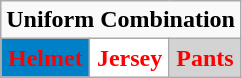<table class="wikitable"  style="display: inline-table;">
<tr>
<td align="center" Colspan="3"><strong>Uniform Combination</strong></td>
</tr>
<tr align="center">
<td style="background:#0080C6; color:red"><strong>Helmet</strong></td>
<td style="background:white; color:red"><strong>Jersey</strong></td>
<td style="background:lightgrey; color:red"><strong>Pants</strong></td>
</tr>
</table>
